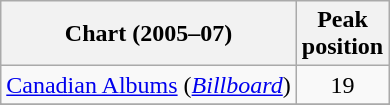<table class="wikitable plainrowheaders sortable">
<tr>
<th scope="col">Chart (2005–07)</th>
<th scope="col">Peak<br>position</th>
</tr>
<tr>
<td><a href='#'>Canadian Albums</a> (<a href='#'><em>Billboard</em></a>)</td>
<td style="text-align:center">19</td>
</tr>
<tr>
</tr>
<tr>
</tr>
<tr>
</tr>
<tr>
</tr>
</table>
